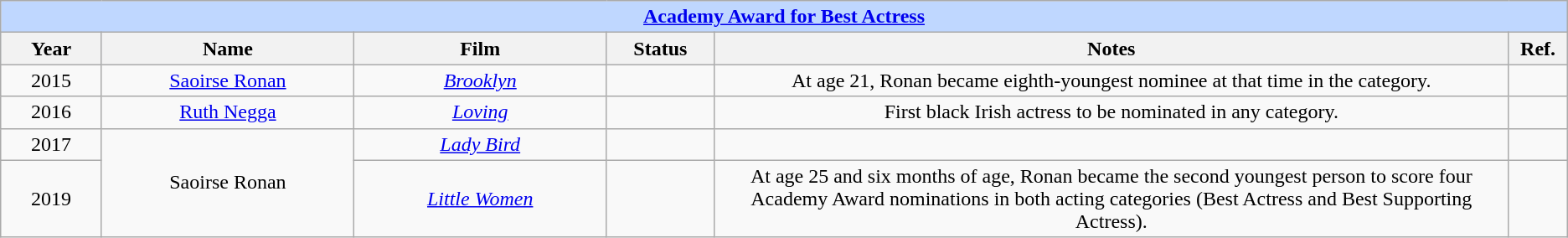<table class="wikitable" style="text-align: center">
<tr ---- bgcolor="#bfd7ff">
<td colspan=6 align=center><strong><a href='#'>Academy Award for Best Actress</a></strong></td>
</tr>
<tr ---- bgcolor="#ebf5ff">
<th width="75">Year</th>
<th width="200">Name</th>
<th width="200">Film</th>
<th width="80">Status</th>
<th width="650">Notes</th>
<th width="40">Ref.</th>
</tr>
<tr>
<td>2015</td>
<td><a href='#'>Saoirse Ronan</a></td>
<td><em><a href='#'>Brooklyn</a></em></td>
<td></td>
<td>At age 21, Ronan became eighth-youngest nominee at that time in the category.</td>
<td></td>
</tr>
<tr>
<td>2016</td>
<td><a href='#'>Ruth Negga</a></td>
<td><em><a href='#'>Loving</a></em></td>
<td></td>
<td>First black Irish actress to be nominated in any category.</td>
<td></td>
</tr>
<tr>
<td>2017</td>
<td rowspan=2>Saoirse Ronan</td>
<td><em><a href='#'>Lady Bird</a></em></td>
<td></td>
<td></td>
<td></td>
</tr>
<tr>
<td>2019</td>
<td><em><a href='#'>Little Women</a></em></td>
<td></td>
<td>At age 25 and six months of age, Ronan became the second youngest person to score four Academy Award nominations in both acting categories (Best Actress and Best Supporting Actress).</td>
<td></td>
</tr>
</table>
